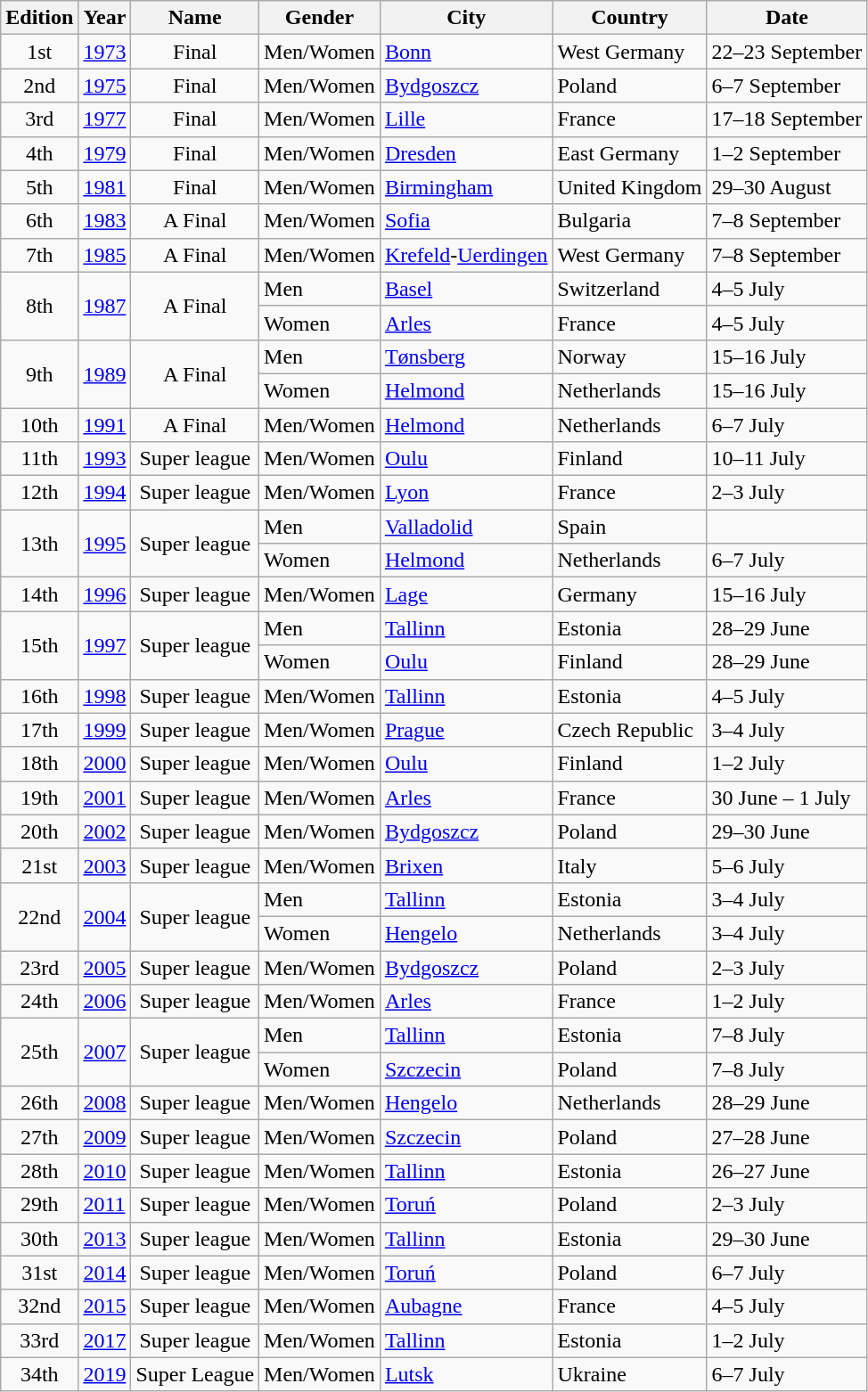<table class=wikitable>
<tr>
<th>Edition</th>
<th>Year</th>
<th>Name</th>
<th>Gender</th>
<th>City</th>
<th>Country</th>
<th>Date</th>
</tr>
<tr>
<td align=center>1st</td>
<td><a href='#'>1973</a></td>
<td align=center>Final</td>
<td>Men/Women</td>
<td><a href='#'>Bonn</a></td>
<td>West Germany</td>
<td>22–23 September</td>
</tr>
<tr>
<td align=center>2nd</td>
<td><a href='#'>1975</a></td>
<td align=center>Final</td>
<td>Men/Women</td>
<td><a href='#'>Bydgoszcz</a></td>
<td>Poland</td>
<td>6–7 September</td>
</tr>
<tr>
<td align=center>3rd</td>
<td><a href='#'>1977</a></td>
<td align=center>Final</td>
<td>Men/Women</td>
<td><a href='#'>Lille</a></td>
<td>France</td>
<td>17–18 September</td>
</tr>
<tr>
<td align=center>4th</td>
<td><a href='#'>1979</a></td>
<td align=center>Final</td>
<td>Men/Women</td>
<td><a href='#'>Dresden</a></td>
<td>East Germany</td>
<td>1–2 September</td>
</tr>
<tr>
<td align=center>5th</td>
<td><a href='#'>1981</a></td>
<td align=center>Final</td>
<td>Men/Women</td>
<td><a href='#'>Birmingham</a></td>
<td>United Kingdom</td>
<td>29–30 August</td>
</tr>
<tr>
<td align=center>6th</td>
<td><a href='#'>1983</a></td>
<td align=center>A Final</td>
<td>Men/Women</td>
<td><a href='#'>Sofia</a></td>
<td>Bulgaria</td>
<td>7–8 September</td>
</tr>
<tr>
<td align=center>7th</td>
<td><a href='#'>1985</a></td>
<td align=center>A Final</td>
<td>Men/Women</td>
<td><a href='#'>Krefeld</a>-<a href='#'>Uerdingen</a></td>
<td>West Germany</td>
<td>7–8 September</td>
</tr>
<tr>
<td rowspan=2 align=center>8th</td>
<td rowspan=2><a href='#'>1987</a></td>
<td rowspan=2 align=center>A Final</td>
<td>Men</td>
<td><a href='#'>Basel</a></td>
<td>Switzerland</td>
<td>4–5 July</td>
</tr>
<tr>
<td>Women</td>
<td><a href='#'>Arles</a></td>
<td>France</td>
<td>4–5 July</td>
</tr>
<tr>
<td rowspan=2 align=center>9th</td>
<td rowspan=2><a href='#'>1989</a></td>
<td rowspan=2 align=center>A Final</td>
<td>Men</td>
<td><a href='#'>Tønsberg</a></td>
<td>Norway</td>
<td>15–16 July</td>
</tr>
<tr>
<td>Women</td>
<td><a href='#'>Helmond</a></td>
<td>Netherlands</td>
<td>15–16 July</td>
</tr>
<tr>
<td align=center>10th</td>
<td><a href='#'>1991</a></td>
<td align=center>A Final</td>
<td>Men/Women</td>
<td><a href='#'>Helmond</a></td>
<td>Netherlands</td>
<td>6–7 July</td>
</tr>
<tr>
<td align=center>11th</td>
<td><a href='#'>1993</a></td>
<td align=center>Super league</td>
<td>Men/Women</td>
<td><a href='#'>Oulu</a></td>
<td>Finland</td>
<td>10–11 July</td>
</tr>
<tr>
<td align=center>12th</td>
<td><a href='#'>1994</a></td>
<td align=center>Super league</td>
<td>Men/Women</td>
<td><a href='#'>Lyon</a></td>
<td>France</td>
<td>2–3 July</td>
</tr>
<tr>
<td rowspan=2 align=center>13th</td>
<td rowspan=2><a href='#'>1995</a></td>
<td rowspan=2 align=center>Super league</td>
<td>Men</td>
<td><a href='#'>Valladolid</a></td>
<td>Spain</td>
<td></td>
</tr>
<tr>
<td>Women</td>
<td><a href='#'>Helmond</a></td>
<td>Netherlands</td>
<td>6–7 July</td>
</tr>
<tr>
<td align=center>14th</td>
<td><a href='#'>1996</a></td>
<td align=center>Super league</td>
<td>Men/Women</td>
<td><a href='#'>Lage</a></td>
<td>Germany</td>
<td>15–16 July</td>
</tr>
<tr>
<td rowspan=2 align=center>15th</td>
<td rowspan=2><a href='#'>1997</a></td>
<td rowspan=2 align=center>Super league</td>
<td>Men</td>
<td><a href='#'>Tallinn</a></td>
<td>Estonia</td>
<td>28–29 June</td>
</tr>
<tr>
<td>Women</td>
<td><a href='#'>Oulu</a></td>
<td>Finland</td>
<td>28–29 June</td>
</tr>
<tr>
<td align=center>16th</td>
<td><a href='#'>1998</a></td>
<td align=center>Super league</td>
<td>Men/Women</td>
<td><a href='#'>Tallinn</a></td>
<td>Estonia</td>
<td>4–5 July</td>
</tr>
<tr>
<td align=center>17th</td>
<td><a href='#'>1999</a></td>
<td align=center>Super league</td>
<td>Men/Women</td>
<td><a href='#'>Prague</a></td>
<td>Czech Republic</td>
<td>3–4 July</td>
</tr>
<tr>
<td align=center>18th</td>
<td><a href='#'>2000</a></td>
<td align=center>Super league</td>
<td>Men/Women</td>
<td><a href='#'>Oulu</a></td>
<td>Finland</td>
<td>1–2 July</td>
</tr>
<tr>
<td align=center>19th</td>
<td><a href='#'>2001</a></td>
<td align=center>Super league</td>
<td>Men/Women</td>
<td><a href='#'>Arles</a></td>
<td>France</td>
<td>30 June – 1 July</td>
</tr>
<tr>
<td align=center>20th</td>
<td><a href='#'>2002</a></td>
<td align=center>Super league</td>
<td>Men/Women</td>
<td><a href='#'>Bydgoszcz</a></td>
<td>Poland</td>
<td>29–30 June</td>
</tr>
<tr>
<td align=center>21st</td>
<td><a href='#'>2003</a></td>
<td align=center>Super league</td>
<td>Men/Women</td>
<td><a href='#'>Brixen</a></td>
<td>Italy</td>
<td>5–6 July</td>
</tr>
<tr>
<td rowspan=2 align=center>22nd</td>
<td rowspan=2><a href='#'>2004</a></td>
<td rowspan=2 align=center>Super league</td>
<td>Men</td>
<td><a href='#'>Tallinn</a></td>
<td>Estonia</td>
<td>3–4 July</td>
</tr>
<tr>
<td>Women</td>
<td><a href='#'>Hengelo</a></td>
<td>Netherlands</td>
<td>3–4 July</td>
</tr>
<tr>
<td align=center>23rd</td>
<td><a href='#'>2005</a></td>
<td align=center>Super league</td>
<td>Men/Women</td>
<td><a href='#'>Bydgoszcz</a></td>
<td>Poland</td>
<td>2–3 July</td>
</tr>
<tr>
<td align=center>24th</td>
<td><a href='#'>2006</a></td>
<td align=center>Super league</td>
<td>Men/Women</td>
<td><a href='#'>Arles</a></td>
<td>France</td>
<td>1–2 July</td>
</tr>
<tr>
<td rowspan=2 align=center>25th</td>
<td rowspan=2><a href='#'>2007</a></td>
<td rowspan=2 align=center>Super league</td>
<td>Men</td>
<td><a href='#'>Tallinn</a></td>
<td>Estonia</td>
<td>7–8 July</td>
</tr>
<tr>
<td>Women</td>
<td><a href='#'>Szczecin</a></td>
<td>Poland</td>
<td>7–8 July</td>
</tr>
<tr>
<td align=center>26th</td>
<td><a href='#'>2008</a></td>
<td align=center>Super league</td>
<td>Men/Women</td>
<td><a href='#'>Hengelo</a></td>
<td>Netherlands</td>
<td>28–29 June</td>
</tr>
<tr>
<td align=center>27th</td>
<td><a href='#'>2009</a></td>
<td align=center>Super league</td>
<td>Men/Women</td>
<td><a href='#'>Szczecin</a></td>
<td>Poland</td>
<td>27–28 June</td>
</tr>
<tr>
<td align=center>28th</td>
<td><a href='#'>2010</a></td>
<td align=center>Super league</td>
<td>Men/Women</td>
<td><a href='#'>Tallinn</a></td>
<td>Estonia</td>
<td>26–27 June</td>
</tr>
<tr>
<td align=center>29th</td>
<td><a href='#'>2011</a></td>
<td align=center>Super league</td>
<td>Men/Women</td>
<td><a href='#'>Toruń</a></td>
<td>Poland</td>
<td>2–3 July</td>
</tr>
<tr>
<td align=center>30th</td>
<td><a href='#'>2013</a></td>
<td align=center>Super league</td>
<td>Men/Women</td>
<td><a href='#'>Tallinn</a></td>
<td>Estonia</td>
<td>29–30 June</td>
</tr>
<tr>
<td align=center>31st</td>
<td><a href='#'>2014</a></td>
<td align=center>Super league</td>
<td>Men/Women</td>
<td><a href='#'>Toruń</a></td>
<td>Poland</td>
<td>6–7 July</td>
</tr>
<tr>
<td align=center>32nd</td>
<td><a href='#'>2015</a></td>
<td align=center>Super league</td>
<td>Men/Women</td>
<td><a href='#'>Aubagne</a></td>
<td>France</td>
<td>4–5 July</td>
</tr>
<tr>
<td align=center>33rd</td>
<td><a href='#'>2017</a></td>
<td align=center>Super league</td>
<td>Men/Women</td>
<td><a href='#'>Tallinn</a></td>
<td>Estonia</td>
<td>1–2 July</td>
</tr>
<tr>
<td align=center>34th</td>
<td><a href='#'>2019</a></td>
<td align=center>Super League</td>
<td>Men/Women</td>
<td><a href='#'>Lutsk</a></td>
<td>Ukraine</td>
<td>6–7 July</td>
</tr>
</table>
